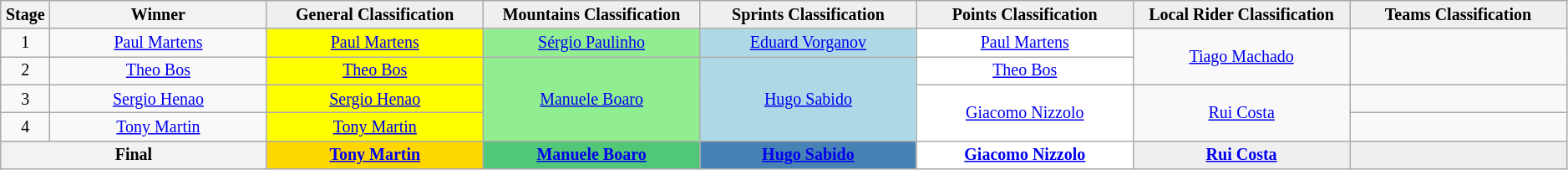<table class="wikitable" style="text-align: center; font-size:smaller;">
<tr style="background-color: #efefef;">
<th width="1%">Stage</th>
<th width="12%">Winner</th>
<th style="background:#EFEFEF;" width="12%">General Classification<br></th>
<th style="background:#EFEFEF;" width="12%">Mountains Classification<br></th>
<th style="background:#EFEFEF"  width="12%">Sprints Classification<br></th>
<th style="background:#EFEFEF"  width="12%">Points Classification<br></th>
<th style="background:#EFEFEF"  width="12%">Local Rider Classification</th>
<th style="background:#EFEFEF;" width="12%">Teams Classification</th>
</tr>
<tr>
<td>1</td>
<td><a href='#'>Paul Martens</a></td>
<td style="background:yellow;"><a href='#'>Paul Martens</a></td>
<td style="background:lightgreen;"><a href='#'>Sérgio Paulinho</a></td>
<td style="background:lightblue;"><a href='#'>Eduard Vorganov</a></td>
<td style="background:white;"><a href='#'>Paul Martens</a></td>
<td rowspan=2><a href='#'>Tiago Machado</a></td>
<td rowspan=2></td>
</tr>
<tr>
<td>2</td>
<td><a href='#'>Theo Bos</a></td>
<td style="background:yellow;"><a href='#'>Theo Bos</a></td>
<td style="background:lightgreen;" rowspan=3><a href='#'>Manuele Boaro</a></td>
<td style="background:lightblue;" rowspan=3><a href='#'>Hugo Sabido</a></td>
<td style="background:white;"><a href='#'>Theo Bos</a></td>
</tr>
<tr>
<td>3</td>
<td><a href='#'>Sergio Henao</a></td>
<td style="background:yellow;"><a href='#'>Sergio Henao</a></td>
<td style="background:white;" rowspan=2><a href='#'>Giacomo Nizzolo</a></td>
<td rowspan=2><a href='#'>Rui Costa</a></td>
<td></td>
</tr>
<tr>
<td>4</td>
<td><a href='#'>Tony Martin</a></td>
<td style="background:yellow;"><a href='#'>Tony Martin</a></td>
<td></td>
</tr>
<tr>
<th colspan=2><strong>Final</strong></th>
<th style="background:gold;"><a href='#'>Tony Martin</a></th>
<th style="background:#50C878;"><a href='#'>Manuele Boaro</a></th>
<th style="background:#4682B4;"><a href='#'>Hugo Sabido</a></th>
<th style="background:white;"><a href='#'>Giacomo Nizzolo</a></th>
<th style="background:#EFEFEF;"><a href='#'>Rui Costa</a></th>
<th style="background:#EFEFEF;"></th>
</tr>
</table>
